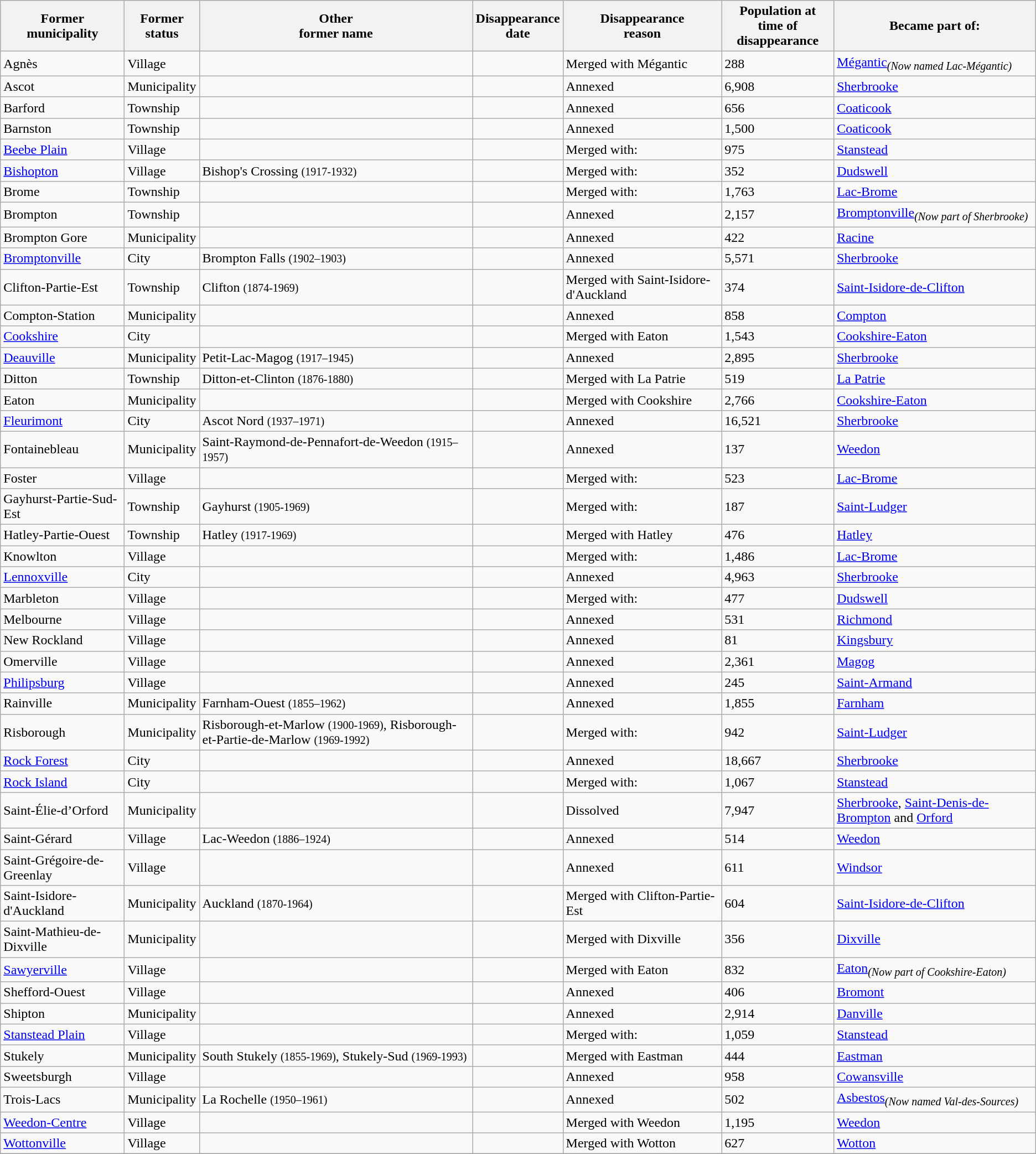<table class="wikitable sortable">
<tr>
<th>Former<br>municipality</th>
<th>Former<br>status</th>
<th>Other<br>former name</th>
<th>Disappearance<br>date</th>
<th>Disappearance<br>reason</th>
<th>Population at<br>time of disappearance</th>
<th>Became part of:</th>
</tr>
<tr ->
<td>Agnès</td>
<td>Village</td>
<td> </td>
<td></td>
<td>Merged with Mégantic</td>
<td>288</td>
<td><a href='#'>Mégantic</a><sub><em>(Now named Lac-Mégantic)</em></sub></td>
</tr>
<tr ->
<td>Ascot</td>
<td>Municipality</td>
<td> </td>
<td></td>
<td>Annexed</td>
<td>6,908</td>
<td><a href='#'>Sherbrooke</a></td>
</tr>
<tr ->
<td>Barford</td>
<td>Township</td>
<td> </td>
<td></td>
<td>Annexed</td>
<td>656</td>
<td><a href='#'>Coaticook</a></td>
</tr>
<tr ->
<td>Barnston</td>
<td>Township</td>
<td> </td>
<td></td>
<td>Annexed</td>
<td>1,500</td>
<td><a href='#'>Coaticook</a></td>
</tr>
<tr ->
<td><a href='#'>Beebe Plain</a></td>
<td>Village</td>
<td> </td>
<td></td>
<td>Merged with: <br></td>
<td>975</td>
<td><a href='#'>Stanstead</a></td>
</tr>
<tr ->
<td><a href='#'>Bishopton</a></td>
<td>Village</td>
<td>Bishop's Crossing <small>(1917-1932)</small></td>
<td></td>
<td>Merged with: <br></td>
<td>352</td>
<td><a href='#'>Dudswell</a></td>
</tr>
<tr ->
<td>Brome</td>
<td>Township</td>
<td> </td>
<td></td>
<td>Merged with: <br></td>
<td>1,763</td>
<td><a href='#'>Lac-Brome</a></td>
</tr>
<tr ->
<td>Brompton</td>
<td>Township</td>
<td> </td>
<td></td>
<td>Annexed</td>
<td>2,157</td>
<td><a href='#'>Bromptonville</a><sub><em>(Now part of Sherbrooke)</em></sub></td>
</tr>
<tr ->
<td>Brompton Gore</td>
<td>Municipality</td>
<td> </td>
<td></td>
<td>Annexed</td>
<td>422</td>
<td><a href='#'>Racine</a></td>
</tr>
<tr ->
<td><a href='#'>Bromptonville</a></td>
<td>City</td>
<td>Brompton Falls <small>(1902–1903)</small></td>
<td></td>
<td>Annexed</td>
<td>5,571</td>
<td><a href='#'>Sherbrooke</a></td>
</tr>
<tr ->
<td>Clifton-Partie-Est</td>
<td>Township</td>
<td>Clifton <small>(1874-1969)</small></td>
<td></td>
<td>Merged with Saint-Isidore-d'Auckland</td>
<td>374</td>
<td><a href='#'>Saint-Isidore-de-Clifton</a></td>
</tr>
<tr ->
<td>Compton-Station</td>
<td>Municipality</td>
<td> </td>
<td></td>
<td>Annexed</td>
<td>858</td>
<td><a href='#'>Compton</a></td>
</tr>
<tr ->
<td><a href='#'>Cookshire</a></td>
<td>City</td>
<td> </td>
<td></td>
<td>Merged with Eaton</td>
<td>1,543</td>
<td><a href='#'>Cookshire-Eaton</a></td>
</tr>
<tr ->
<td><a href='#'>Deauville</a></td>
<td>Municipality</td>
<td>Petit-Lac-Magog <small>(1917–1945)</small></td>
<td></td>
<td>Annexed</td>
<td>2,895</td>
<td><a href='#'>Sherbrooke</a></td>
</tr>
<tr ->
<td>Ditton</td>
<td>Township</td>
<td>Ditton-et-Clinton <small>(1876-1880)</small></td>
<td></td>
<td>Merged with La Patrie</td>
<td>519</td>
<td><a href='#'>La Patrie</a></td>
</tr>
<tr ->
<td>Eaton</td>
<td>Municipality</td>
<td> </td>
<td></td>
<td>Merged with Cookshire</td>
<td>2,766</td>
<td><a href='#'>Cookshire-Eaton</a></td>
</tr>
<tr ->
<td><a href='#'>Fleurimont</a></td>
<td>City</td>
<td>Ascot Nord <small>(1937–1971)</small></td>
<td></td>
<td>Annexed</td>
<td>16,521</td>
<td><a href='#'>Sherbrooke</a></td>
</tr>
<tr ->
<td>Fontainebleau</td>
<td>Municipality</td>
<td>Saint-Raymond-de-Pennafort-de-Weedon <small>(1915–1957)</small></td>
<td></td>
<td>Annexed</td>
<td>137</td>
<td><a href='#'>Weedon</a></td>
</tr>
<tr ->
<td>Foster</td>
<td>Village</td>
<td> </td>
<td></td>
<td>Merged with: <br></td>
<td>523</td>
<td><a href='#'>Lac-Brome</a></td>
</tr>
<tr ->
<td>Gayhurst-Partie-Sud-Est</td>
<td>Township</td>
<td>Gayhurst <small>(1905-1969)</small></td>
<td></td>
<td>Merged with: <br></td>
<td>187</td>
<td><a href='#'>Saint-Ludger</a></td>
</tr>
<tr ->
<td>Hatley-Partie-Ouest</td>
<td>Township</td>
<td>Hatley <small>(1917-1969)</small></td>
<td></td>
<td>Merged with Hatley</td>
<td>476</td>
<td><a href='#'>Hatley</a></td>
</tr>
<tr ->
<td>Knowlton</td>
<td>Village</td>
<td> </td>
<td></td>
<td>Merged with: <br></td>
<td>1,486</td>
<td><a href='#'>Lac-Brome</a></td>
</tr>
<tr ->
<td><a href='#'>Lennoxville</a></td>
<td>City</td>
<td> </td>
<td></td>
<td>Annexed</td>
<td>4,963</td>
<td><a href='#'>Sherbrooke</a></td>
</tr>
<tr ->
<td>Marbleton</td>
<td>Village</td>
<td> </td>
<td></td>
<td>Merged with: <br></td>
<td>477</td>
<td><a href='#'>Dudswell</a></td>
</tr>
<tr ->
<td>Melbourne</td>
<td>Village</td>
<td> </td>
<td></td>
<td>Annexed</td>
<td>531</td>
<td><a href='#'>Richmond</a></td>
</tr>
<tr ->
<td>New Rockland</td>
<td>Village</td>
<td> </td>
<td></td>
<td>Annexed</td>
<td>81</td>
<td><a href='#'>Kingsbury</a></td>
</tr>
<tr ->
<td>Omerville</td>
<td>Village</td>
<td> </td>
<td></td>
<td>Annexed</td>
<td>2,361</td>
<td><a href='#'>Magog</a></td>
</tr>
<tr ->
<td><a href='#'>Philipsburg</a></td>
<td>Village</td>
<td> </td>
<td></td>
<td>Annexed</td>
<td>245</td>
<td><a href='#'>Saint-Armand</a></td>
</tr>
<tr ->
<td>Rainville</td>
<td>Municipality</td>
<td>Farnham-Ouest <small>(1855–1962)</small></td>
<td></td>
<td>Annexed</td>
<td>1,855</td>
<td><a href='#'>Farnham</a></td>
</tr>
<tr ->
<td>Risborough</td>
<td>Municipality</td>
<td>Risborough-et-Marlow <small>(1900-1969)</small>, Risborough-et-Partie-de-Marlow <small>(1969-1992)</small></td>
<td></td>
<td>Merged with: <br></td>
<td>942</td>
<td><a href='#'>Saint-Ludger</a></td>
</tr>
<tr ->
<td><a href='#'>Rock Forest</a></td>
<td>City</td>
<td> </td>
<td></td>
<td>Annexed</td>
<td>18,667</td>
<td><a href='#'>Sherbrooke</a></td>
</tr>
<tr ->
<td><a href='#'>Rock Island</a></td>
<td>City</td>
<td> </td>
<td></td>
<td>Merged with: <br></td>
<td>1,067</td>
<td><a href='#'>Stanstead</a></td>
</tr>
<tr ->
<td>Saint-Élie-d’Orford</td>
<td>Municipality</td>
<td> </td>
<td></td>
<td>Dissolved</td>
<td>7,947</td>
<td><a href='#'>Sherbrooke</a>, <a href='#'>Saint-Denis-de-Brompton</a> and <a href='#'>Orford</a></td>
</tr>
<tr ->
<td>Saint-Gérard</td>
<td>Village</td>
<td>Lac-Weedon <small>(1886–1924)</small></td>
<td></td>
<td>Annexed</td>
<td>514</td>
<td><a href='#'>Weedon</a></td>
</tr>
<tr ->
<td>Saint-Grégoire-de-Greenlay</td>
<td>Village</td>
<td> </td>
<td></td>
<td>Annexed</td>
<td>611</td>
<td><a href='#'>Windsor</a></td>
</tr>
<tr ->
<td>Saint-Isidore-d'Auckland</td>
<td>Municipality</td>
<td>Auckland <small>(1870-1964)</small></td>
<td></td>
<td>Merged with Clifton-Partie-Est</td>
<td>604</td>
<td><a href='#'>Saint-Isidore-de-Clifton</a></td>
</tr>
<tr ->
<td>Saint-Mathieu-de-Dixville</td>
<td>Municipality</td>
<td> </td>
<td></td>
<td>Merged with Dixville</td>
<td>356</td>
<td><a href='#'>Dixville</a></td>
</tr>
<tr ->
<td><a href='#'>Sawyerville</a></td>
<td>Village</td>
<td> </td>
<td></td>
<td>Merged with Eaton</td>
<td>832</td>
<td><a href='#'>Eaton</a><sub><em>(Now part of Cookshire-Eaton)</em></sub></td>
</tr>
<tr ->
<td>Shefford-Ouest</td>
<td>Village</td>
<td> </td>
<td></td>
<td>Annexed</td>
<td>406</td>
<td><a href='#'>Bromont</a></td>
</tr>
<tr ->
<td>Shipton</td>
<td>Municipality</td>
<td> </td>
<td></td>
<td>Annexed</td>
<td>2,914</td>
<td><a href='#'>Danville</a></td>
</tr>
<tr ->
<td><a href='#'>Stanstead Plain</a></td>
<td>Village</td>
<td> </td>
<td></td>
<td>Merged with: <br></td>
<td>1,059</td>
<td><a href='#'>Stanstead</a></td>
</tr>
<tr ->
<td>Stukely</td>
<td>Municipality</td>
<td>South Stukely <small>(1855-1969)</small>, Stukely-Sud <small>(1969-1993)</small></td>
<td></td>
<td>Merged with Eastman</td>
<td>444</td>
<td><a href='#'>Eastman</a></td>
</tr>
<tr ->
<td>Sweetsburgh</td>
<td>Village</td>
<td> </td>
<td></td>
<td>Annexed</td>
<td>958</td>
<td><a href='#'>Cowansville</a></td>
</tr>
<tr ->
<td>Trois-Lacs</td>
<td>Municipality</td>
<td>La Rochelle <small>(1950–1961)</small></td>
<td></td>
<td>Annexed</td>
<td>502</td>
<td><a href='#'>Asbestos</a><sub><em>(Now named Val-des-Sources)</em></sub></td>
</tr>
<tr ->
<td><a href='#'>Weedon-Centre</a></td>
<td>Village</td>
<td> </td>
<td></td>
<td>Merged with Weedon</td>
<td>1,195</td>
<td><a href='#'>Weedon</a></td>
</tr>
<tr ->
<td><a href='#'>Wottonville</a></td>
<td>Village</td>
<td> </td>
<td></td>
<td>Merged with Wotton</td>
<td>627</td>
<td><a href='#'>Wotton</a></td>
</tr>
<tr ->
</tr>
</table>
